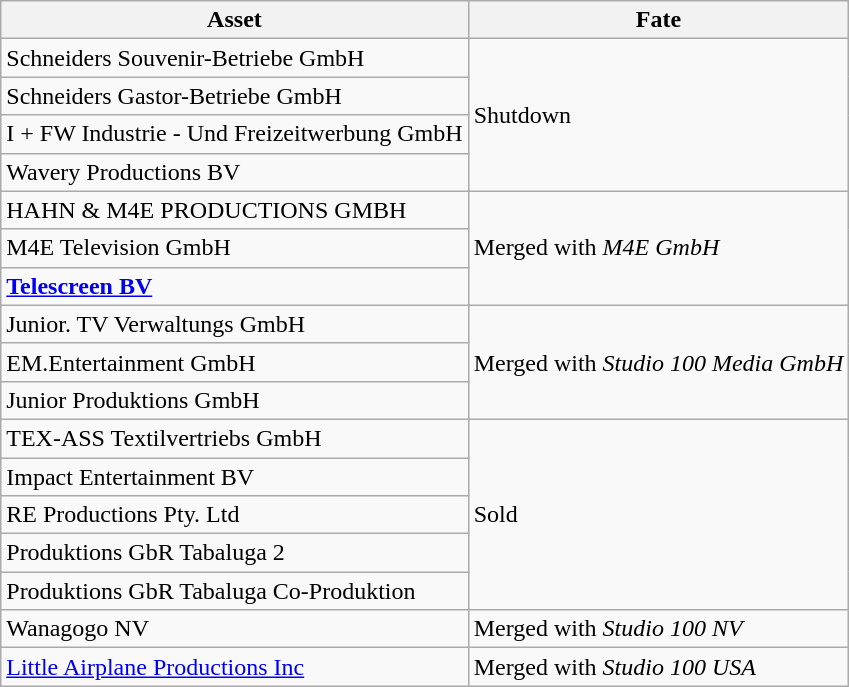<table class="wikitable sortable">
<tr>
<th>Asset</th>
<th>Fate</th>
</tr>
<tr>
<td>Schneiders Souvenir-Betriebe GmbH</td>
<td rowspan="4">Shutdown</td>
</tr>
<tr>
<td>Schneiders Gastor-Betriebe GmbH</td>
</tr>
<tr>
<td>I + FW Industrie - Und Freizeitwerbung GmbH</td>
</tr>
<tr>
<td>Wavery Productions BV</td>
</tr>
<tr>
<td>HAHN & M4E PRODUCTIONS GMBH</td>
<td rowspan="3">Merged with <em>M4E GmbH</em></td>
</tr>
<tr>
<td>M4E Television GmbH</td>
</tr>
<tr>
<td><strong><a href='#'>Telescreen BV</a></strong></td>
</tr>
<tr>
<td>Junior. TV Verwaltungs GmbH</td>
<td rowspan="3">Merged with <em>Studio 100 Media GmbH</em></td>
</tr>
<tr>
<td>EM.Entertainment GmbH</td>
</tr>
<tr>
<td>Junior Produktions GmbH</td>
</tr>
<tr>
<td>TEX-ASS Textilvertriebs GmbH</td>
<td rowspan="5">Sold</td>
</tr>
<tr>
<td>Impact Entertainment BV</td>
</tr>
<tr>
<td>RE Productions Pty. Ltd</td>
</tr>
<tr>
<td>Produktions GbR Tabaluga 2</td>
</tr>
<tr>
<td>Produktions GbR Tabaluga Co-Produktion</td>
</tr>
<tr>
<td>Wanagogo NV</td>
<td>Merged with <em>Studio 100 NV</em></td>
</tr>
<tr>
<td><a href='#'>Little Airplane Productions Inc</a></td>
<td>Merged with <em>Studio 100 USA</em></td>
</tr>
</table>
